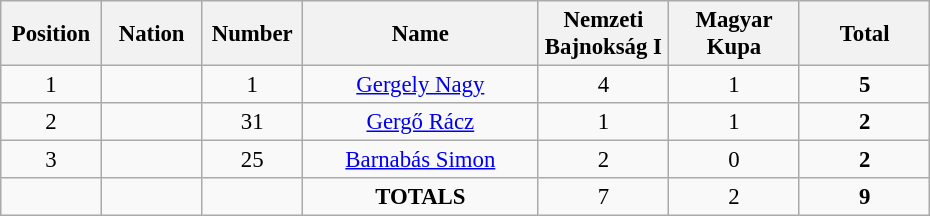<table class="wikitable" style="font-size: 95%; text-align: center;">
<tr>
<th width=60>Position</th>
<th width=60>Nation</th>
<th width=60>Number</th>
<th width=150>Name</th>
<th width=80>Nemzeti Bajnokság I</th>
<th width=80>Magyar Kupa</th>
<th width=80>Total</th>
</tr>
<tr>
<td>1</td>
<td></td>
<td>1</td>
<td><a href='#'>Gergely Nagy</a></td>
<td>4</td>
<td>1</td>
<td><strong>5</strong></td>
</tr>
<tr>
<td>2</td>
<td></td>
<td>31</td>
<td><a href='#'>Gergő Rácz</a></td>
<td>1</td>
<td>1</td>
<td><strong>2</strong></td>
</tr>
<tr>
<td>3</td>
<td></td>
<td>25</td>
<td><a href='#'>Barnabás Simon</a></td>
<td>2</td>
<td>0</td>
<td><strong>2</strong></td>
</tr>
<tr>
<td></td>
<td></td>
<td></td>
<td><strong>TOTALS</strong></td>
<td>7</td>
<td>2</td>
<td><strong>9</strong></td>
</tr>
</table>
